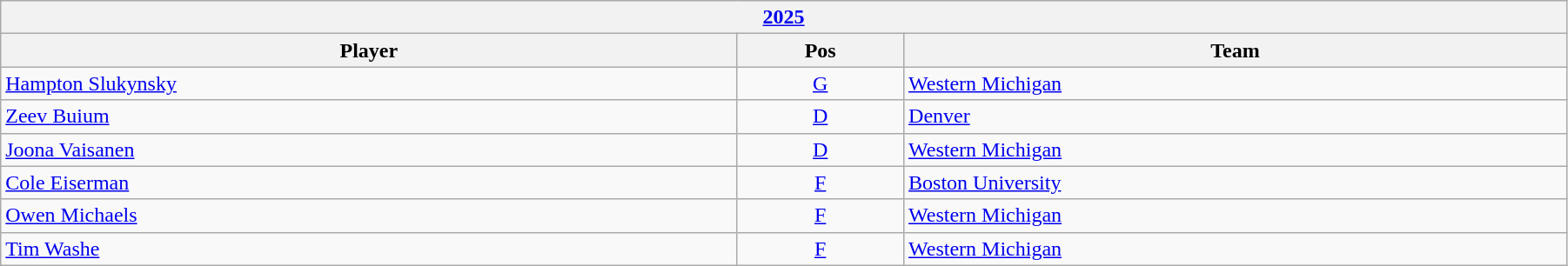<table class="wikitable" width=95%>
<tr>
<th colspan=3><a href='#'>2025</a></th>
</tr>
<tr>
<th>Player</th>
<th>Pos</th>
<th>Team</th>
</tr>
<tr>
<td><a href='#'>Hampton Slukynsky</a></td>
<td style="text-align:center;"><a href='#'>G</a></td>
<td><a href='#'>Western Michigan</a></td>
</tr>
<tr>
<td><a href='#'>Zeev Buium</a></td>
<td style="text-align:center;"><a href='#'>D</a></td>
<td><a href='#'>Denver</a></td>
</tr>
<tr>
<td><a href='#'>Joona Vaisanen</a></td>
<td style="text-align:center;"><a href='#'>D</a></td>
<td><a href='#'>Western Michigan</a></td>
</tr>
<tr>
<td><a href='#'>Cole Eiserman</a></td>
<td style="text-align:center;"><a href='#'>F</a></td>
<td><a href='#'>Boston University</a></td>
</tr>
<tr>
<td><a href='#'>Owen Michaels</a></td>
<td style="text-align:center;"><a href='#'>F</a></td>
<td><a href='#'>Western Michigan</a></td>
</tr>
<tr>
<td><a href='#'>Tim Washe</a></td>
<td style="text-align:center;"><a href='#'>F</a></td>
<td><a href='#'>Western Michigan</a></td>
</tr>
</table>
